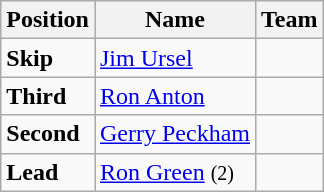<table class="wikitable">
<tr>
<th><strong>Position</strong></th>
<th><strong>Name</strong></th>
<th><strong>Team</strong></th>
</tr>
<tr>
<td><strong>Skip</strong></td>
<td><a href='#'>Jim Ursel</a></td>
<td></td>
</tr>
<tr>
<td><strong>Third</strong></td>
<td><a href='#'>Ron Anton</a></td>
<td></td>
</tr>
<tr>
<td><strong>Second</strong></td>
<td><a href='#'>Gerry Peckham</a></td>
<td></td>
</tr>
<tr>
<td><strong>Lead</strong></td>
<td><a href='#'>Ron Green</a> <small>(2)</small></td>
<td></td>
</tr>
</table>
